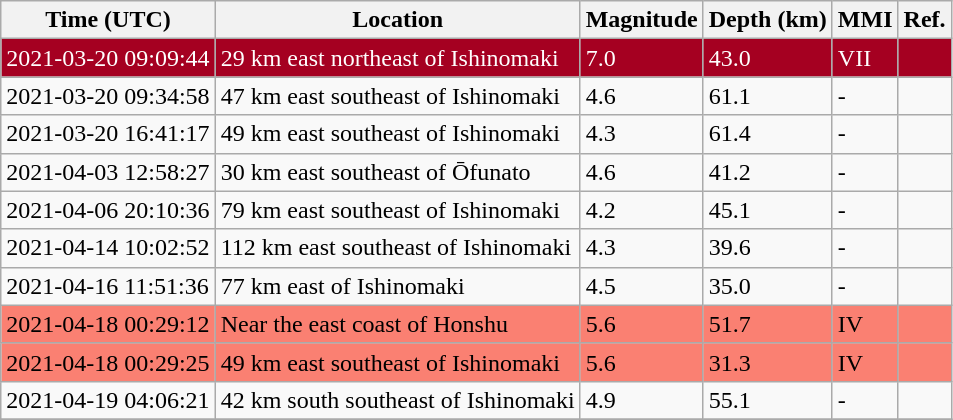<table class="wikitable mw-collapsible">
<tr>
<th>Time (UTC)</th>
<th>Location</th>
<th>Magnitude</th>
<th>Depth (km)</th>
<th>MMI</th>
<th>Ref.</th>
</tr>
<tr style="background:#a50021; color:#fff">
<td>2021-03-20 09:09:44</td>
<td>29 km east northeast of Ishinomaki</td>
<td>7.0</td>
<td>43.0</td>
<td>VII</td>
<td></td>
</tr>
<tr>
<td>2021-03-20 09:34:58</td>
<td>47 km east southeast of Ishinomaki</td>
<td>4.6</td>
<td>61.1</td>
<td>-</td>
<td></td>
</tr>
<tr>
<td>2021-03-20 16:41:17</td>
<td>49 km east southeast of Ishinomaki</td>
<td>4.3</td>
<td>61.4</td>
<td>-</td>
<td></td>
</tr>
<tr>
<td>2021-04-03 12:58:27</td>
<td>30 km east southeast of Ōfunato</td>
<td>4.6</td>
<td>41.2</td>
<td>-</td>
<td></td>
</tr>
<tr>
<td>2021-04-06 20:10:36</td>
<td>79 km east southeast of Ishinomaki</td>
<td>4.2</td>
<td>45.1</td>
<td>-</td>
<td></td>
</tr>
<tr>
<td>2021-04-14 10:02:52</td>
<td>112 km east southeast of Ishinomaki</td>
<td>4.3</td>
<td>39.6</td>
<td>-</td>
<td></td>
</tr>
<tr>
<td>2021-04-16 11:51:36</td>
<td>77 km east of Ishinomaki</td>
<td>4.5</td>
<td>35.0</td>
<td>-</td>
<td></td>
</tr>
<tr style="background:#FA8072; color:#000000">
<td>2021-04-18 00:29:12</td>
<td>Near the east coast of Honshu</td>
<td>5.6</td>
<td>51.7</td>
<td>IV</td>
<td></td>
</tr>
<tr style="background:#FA8072; color:#000000">
<td>2021-04-18 00:29:25</td>
<td>49 km east southeast of Ishinomaki</td>
<td>5.6</td>
<td>31.3</td>
<td>IV</td>
<td></td>
</tr>
<tr>
<td>2021-04-19 04:06:21</td>
<td>42 km south southeast of Ishinomaki</td>
<td>4.9</td>
<td>55.1</td>
<td>-</td>
<td></td>
</tr>
<tr>
</tr>
</table>
